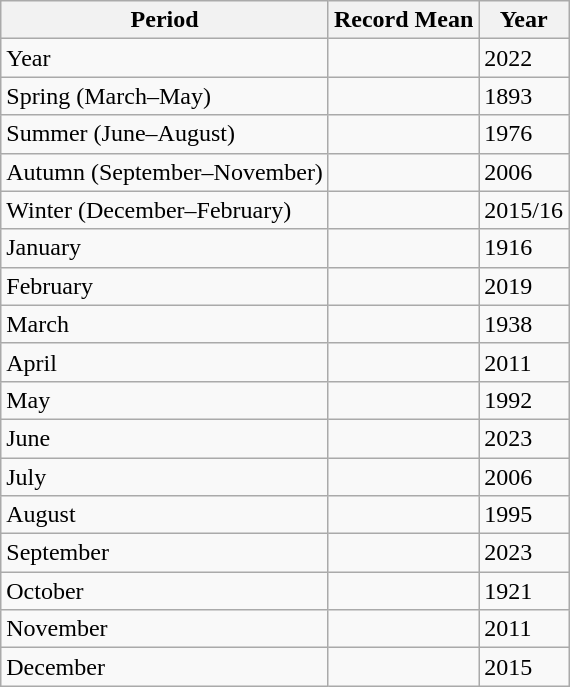<table class="wikitable">
<tr>
<th>Period</th>
<th>Record Mean</th>
<th>Year</th>
</tr>
<tr>
<td>Year</td>
<td align="right"></td>
<td>2022</td>
</tr>
<tr>
<td>Spring (March–May)</td>
<td align="right"></td>
<td>1893</td>
</tr>
<tr>
<td>Summer (June–August)</td>
<td align="right"></td>
<td>1976</td>
</tr>
<tr>
<td>Autumn (September–November)</td>
<td align="right"></td>
<td>2006</td>
</tr>
<tr>
<td>Winter (December–February)</td>
<td align="right"></td>
<td>2015/16</td>
</tr>
<tr>
<td>January</td>
<td align="right"></td>
<td>1916</td>
</tr>
<tr>
<td>February</td>
<td align="right"></td>
<td>2019</td>
</tr>
<tr>
<td>March</td>
<td align="right"></td>
<td>1938</td>
</tr>
<tr>
<td>April</td>
<td align="right"></td>
<td>2011</td>
</tr>
<tr>
<td>May</td>
<td align="right"></td>
<td>1992</td>
</tr>
<tr>
<td>June</td>
<td align="right"></td>
<td>2023</td>
</tr>
<tr>
<td>July</td>
<td align="right"></td>
<td>2006</td>
</tr>
<tr>
<td>August</td>
<td align="right"></td>
<td>1995</td>
</tr>
<tr>
<td>September</td>
<td align="right"></td>
<td>2023</td>
</tr>
<tr>
<td>October</td>
<td align="right"></td>
<td>1921</td>
</tr>
<tr>
<td>November</td>
<td align="right"></td>
<td>2011</td>
</tr>
<tr>
<td>December</td>
<td align="right"></td>
<td>2015</td>
</tr>
</table>
